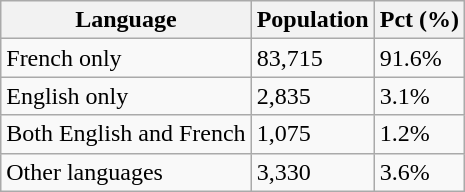<table class="wikitable">
<tr>
<th>Language</th>
<th>Population</th>
<th>Pct (%)</th>
</tr>
<tr>
<td>French only</td>
<td>83,715</td>
<td>91.6%</td>
</tr>
<tr>
<td>English only</td>
<td>2,835</td>
<td>3.1%</td>
</tr>
<tr>
<td>Both English and French</td>
<td>1,075</td>
<td>1.2%</td>
</tr>
<tr>
<td>Other languages</td>
<td>3,330</td>
<td>3.6%</td>
</tr>
</table>
